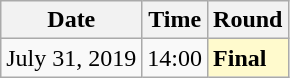<table class="wikitable">
<tr>
<th>Date</th>
<th>Time</th>
<th>Round</th>
</tr>
<tr>
<td>July 31, 2019</td>
<td>14:00</td>
<td style=background:lemonchiffon><strong>Final</strong></td>
</tr>
</table>
